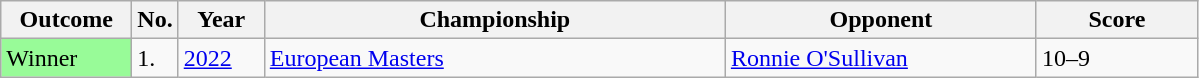<table class="sortable wikitable">
<tr>
<th width="80">Outcome</th>
<th width="20">No.</th>
<th width="50">Year</th>
<th width="300">Championship</th>
<th width="200">Opponent</th>
<th width="100">Score</th>
</tr>
<tr>
<td style="background:#98fb98;">Winner</td>
<td>1.</td>
<td><a href='#'>2022</a></td>
<td><a href='#'>European Masters</a></td>
<td> <a href='#'>Ronnie O'Sullivan</a></td>
<td>10–9</td>
</tr>
</table>
